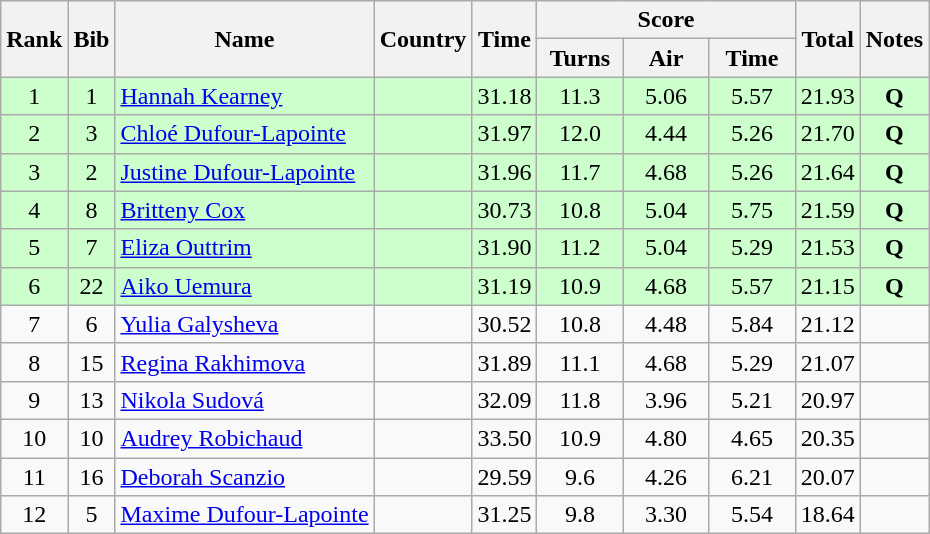<table class="wikitable sortable" style="text-align:center">
<tr>
<th rowspan=2>Rank</th>
<th rowspan=2>Bib</th>
<th rowspan=2>Name</th>
<th rowspan=2>Country</th>
<th rowspan=2>Time</th>
<th colspan=3>Score</th>
<th rowspan=2>Total</th>
<th rowspan=2>Notes</th>
</tr>
<tr>
<th width=50>Turns</th>
<th width=50>Air</th>
<th width=50>Time</th>
</tr>
<tr bgcolor=ccffcc>
<td>1</td>
<td>1</td>
<td align=left><a href='#'>Hannah Kearney</a></td>
<td align=left></td>
<td>31.18</td>
<td>11.3</td>
<td>5.06</td>
<td>5.57</td>
<td>21.93</td>
<td><strong>Q</strong></td>
</tr>
<tr bgcolor=ccffcc>
<td>2</td>
<td>3</td>
<td align=left><a href='#'>Chloé Dufour-Lapointe</a></td>
<td align=left></td>
<td>31.97</td>
<td>12.0</td>
<td>4.44</td>
<td>5.26</td>
<td>21.70</td>
<td><strong>Q</strong></td>
</tr>
<tr bgcolor=ccffcc>
<td>3</td>
<td>2</td>
<td align=left><a href='#'>Justine Dufour-Lapointe</a></td>
<td align=left></td>
<td>31.96</td>
<td>11.7</td>
<td>4.68</td>
<td>5.26</td>
<td>21.64</td>
<td><strong>Q</strong></td>
</tr>
<tr bgcolor=ccffcc>
<td>4</td>
<td>8</td>
<td align=left><a href='#'>Britteny Cox</a></td>
<td align=left></td>
<td>30.73</td>
<td>10.8</td>
<td>5.04</td>
<td>5.75</td>
<td>21.59</td>
<td><strong>Q</strong></td>
</tr>
<tr bgcolor=ccffcc>
<td>5</td>
<td>7</td>
<td align=left><a href='#'>Eliza Outtrim</a></td>
<td align=left></td>
<td>31.90</td>
<td>11.2</td>
<td>5.04</td>
<td>5.29</td>
<td>21.53</td>
<td><strong>Q</strong></td>
</tr>
<tr bgcolor=ccffcc>
<td>6</td>
<td>22</td>
<td align=left><a href='#'>Aiko Uemura</a></td>
<td align=left></td>
<td>31.19</td>
<td>10.9</td>
<td>4.68</td>
<td>5.57</td>
<td>21.15</td>
<td><strong>Q</strong></td>
</tr>
<tr>
<td>7</td>
<td>6</td>
<td align=left><a href='#'>Yulia Galysheva</a></td>
<td align=left></td>
<td>30.52</td>
<td>10.8</td>
<td>4.48</td>
<td>5.84</td>
<td>21.12</td>
<td></td>
</tr>
<tr>
<td>8</td>
<td>15</td>
<td align=left><a href='#'>Regina Rakhimova</a></td>
<td align=left></td>
<td>31.89</td>
<td>11.1</td>
<td>4.68</td>
<td>5.29</td>
<td>21.07</td>
<td></td>
</tr>
<tr>
<td>9</td>
<td>13</td>
<td align=left><a href='#'>Nikola Sudová</a></td>
<td align=left></td>
<td>32.09</td>
<td>11.8</td>
<td>3.96</td>
<td>5.21</td>
<td>20.97</td>
<td></td>
</tr>
<tr>
<td>10</td>
<td>10</td>
<td align=left><a href='#'>Audrey Robichaud</a></td>
<td align=left></td>
<td>33.50</td>
<td>10.9</td>
<td>4.80</td>
<td>4.65</td>
<td>20.35</td>
<td></td>
</tr>
<tr>
<td>11</td>
<td>16</td>
<td align=left><a href='#'>Deborah Scanzio</a></td>
<td align=left></td>
<td>29.59</td>
<td>9.6</td>
<td>4.26</td>
<td>6.21</td>
<td>20.07</td>
<td></td>
</tr>
<tr>
<td>12</td>
<td>5</td>
<td align=left><a href='#'>Maxime Dufour-Lapointe</a></td>
<td align=left></td>
<td>31.25</td>
<td>9.8</td>
<td>3.30</td>
<td>5.54</td>
<td>18.64</td>
<td></td>
</tr>
</table>
